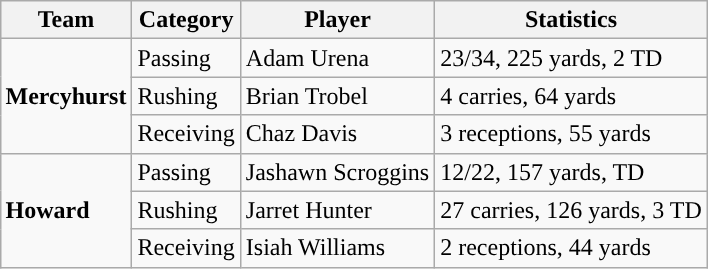<table class="wikitable" style="float: right;">
<tr>
<th>Team</th>
<th>Category</th>
<th>Player</th>
<th>Statistics</th>
</tr>
<tr>
<td rowspan=3><strong>Mercyhurst</strong></td>
<td>Passing</td>
<td>Adam Urena</td>
<td>23/34, 225 yards, 2 TD</td>
</tr>
<tr>
<td>Rushing</td>
<td>Brian Trobel</td>
<td>4 carries, 64 yards</td>
</tr>
<tr>
<td>Receiving</td>
<td>Chaz Davis</td>
<td>3 receptions, 55 yards</td>
</tr>
<tr>
<td rowspan=3><strong>Howard</strong></td>
<td>Passing</td>
<td>Jashawn Scroggins</td>
<td>12/22, 157 yards, TD</td>
</tr>
<tr>
<td>Rushing</td>
<td>Jarret Hunter</td>
<td>27 carries, 126 yards, 3 TD</td>
</tr>
<tr>
<td>Receiving</td>
<td>Isiah Williams</td>
<td>2 receptions, 44 yards</td>
</tr>
</table>
